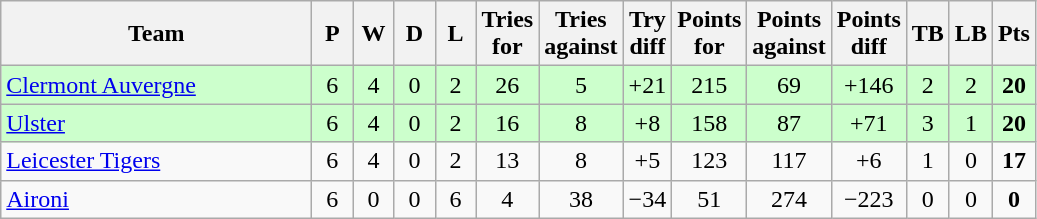<table class="wikitable" style="text-align: center;">
<tr>
<th style="width:200px;">Team</th>
<th width="20">P</th>
<th width="20">W</th>
<th width="20">D</th>
<th width="20">L</th>
<th width="20">Tries for</th>
<th width="20">Tries against</th>
<th width="20">Try diff</th>
<th width="20">Points for</th>
<th width="20">Points against</th>
<th width="25">Points diff</th>
<th width="20">TB</th>
<th width="20">LB</th>
<th width="20">Pts</th>
</tr>
<tr style="background:#cfc;">
<td align=left> <a href='#'>Clermont Auvergne</a></td>
<td>6</td>
<td>4</td>
<td>0</td>
<td>2</td>
<td>26</td>
<td>5</td>
<td>+21</td>
<td>215</td>
<td>69</td>
<td>+146</td>
<td>2</td>
<td>2</td>
<td><strong>20</strong></td>
</tr>
<tr style="background:#cfc;">
<td align=left> <a href='#'>Ulster</a></td>
<td>6</td>
<td>4</td>
<td>0</td>
<td>2</td>
<td>16</td>
<td>8</td>
<td>+8</td>
<td>158</td>
<td>87</td>
<td>+71</td>
<td>3</td>
<td>1</td>
<td><strong>20</strong></td>
</tr>
<tr>
<td align=left> <a href='#'>Leicester Tigers</a></td>
<td>6</td>
<td>4</td>
<td>0</td>
<td>2</td>
<td>13</td>
<td>8</td>
<td>+5</td>
<td>123</td>
<td>117</td>
<td>+6</td>
<td>1</td>
<td>0</td>
<td><strong>17</strong></td>
</tr>
<tr>
<td align=left> <a href='#'>Aironi</a></td>
<td>6</td>
<td>0</td>
<td>0</td>
<td>6</td>
<td>4</td>
<td>38</td>
<td>−34</td>
<td>51</td>
<td>274</td>
<td>−223</td>
<td>0</td>
<td>0</td>
<td><strong>0</strong></td>
</tr>
</table>
